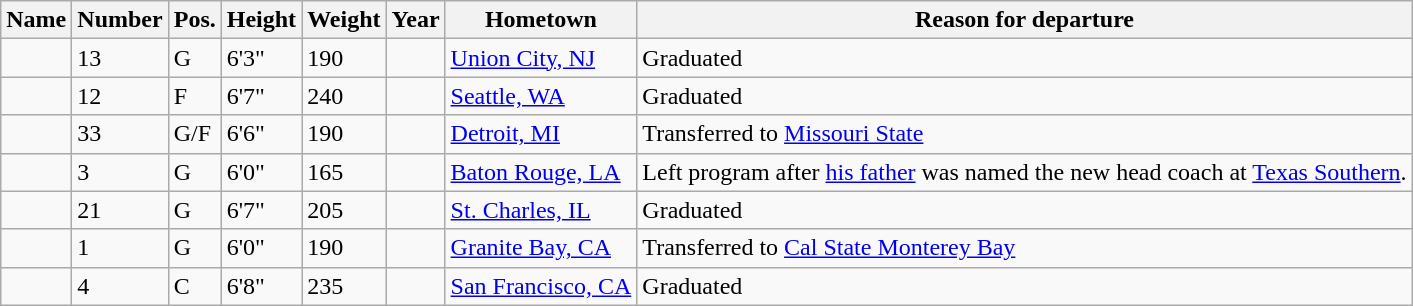<table class="wikitable sortable" border="1">
<tr>
<th>Name</th>
<th>Number</th>
<th>Pos.</th>
<th>Height</th>
<th>Weight</th>
<th>Year</th>
<th>Hometown</th>
<th class="unsortable">Reason for departure</th>
</tr>
<tr>
<td></td>
<td>13</td>
<td>G</td>
<td>6'3"</td>
<td>190</td>
<td></td>
<td><a href='#'>Union City, NJ</a></td>
<td>Graduated</td>
</tr>
<tr>
<td></td>
<td>12</td>
<td>F</td>
<td>6'7"</td>
<td>240</td>
<td></td>
<td><a href='#'>Seattle, WA</a></td>
<td>Graduated</td>
</tr>
<tr>
<td></td>
<td>33</td>
<td>G/F</td>
<td>6'6"</td>
<td>190</td>
<td></td>
<td><a href='#'>Detroit, MI</a></td>
<td>Transferred to <a href='#'>Missouri State</a></td>
</tr>
<tr>
<td></td>
<td>3</td>
<td>G</td>
<td>6'0"</td>
<td>165</td>
<td></td>
<td><a href='#'>Baton Rouge, LA</a></td>
<td>Left program after <a href='#'>his father</a> was named the new head coach at <a href='#'>Texas Southern</a>.</td>
</tr>
<tr>
<td></td>
<td>21</td>
<td>G</td>
<td>6'7"</td>
<td>205</td>
<td></td>
<td><a href='#'>St. Charles, IL</a></td>
<td>Graduated</td>
</tr>
<tr>
<td></td>
<td>1</td>
<td>G</td>
<td>6'0"</td>
<td>190</td>
<td></td>
<td><a href='#'>Granite Bay, CA</a></td>
<td>Transferred to <a href='#'>Cal State Monterey Bay</a></td>
</tr>
<tr>
<td></td>
<td>4</td>
<td>C</td>
<td>6'8"</td>
<td>235</td>
<td></td>
<td><a href='#'>San Francisco, CA</a></td>
<td>Graduated</td>
</tr>
</table>
